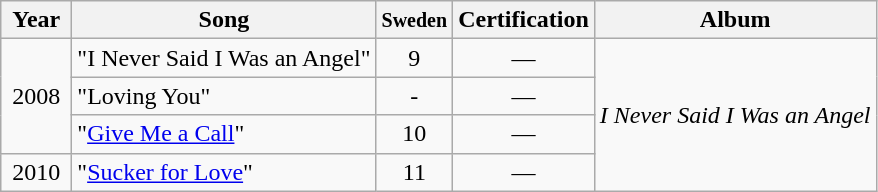<table class="wikitable">
<tr>
<th width="40">Year</th>
<th>Song</th>
<th width="40"><small>Sweden</small></th>
<th>Certification</th>
<th>Album</th>
</tr>
<tr>
<td style="text-align:center;" rowspan="3">2008</td>
<td>"I Never Said I Was an Angel"</td>
<td style="text-align:center;">9</td>
<td style="text-align:center;">—</td>
<td style="text-align:center;" rowspan="4"><em>I Never Said I Was an Angel</em></td>
</tr>
<tr>
<td>"Loving You"</td>
<td style="text-align:center;">-</td>
<td style="text-align:center;">—</td>
</tr>
<tr>
<td>"<a href='#'>Give Me a Call</a>"</td>
<td style="text-align:center;">10</td>
<td style="text-align:center;">—</td>
</tr>
<tr>
<td style="text-align:center;">2010</td>
<td>"<a href='#'>Sucker for Love</a>"</td>
<td style="text-align:center;">11</td>
<td style="text-align:center;">—</td>
</tr>
</table>
